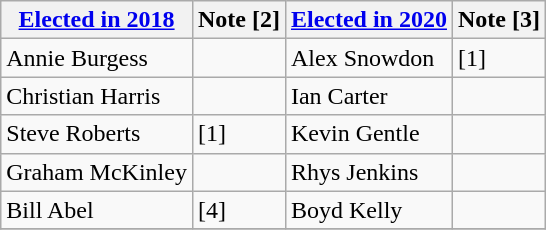<table class="wikitable">
<tr>
<th><a href='#'>Elected in 2018</a></th>
<th>Note [2]</th>
<th><a href='#'>Elected in 2020</a></th>
<th>Note [3]</th>
</tr>
<tr>
<td>Annie Burgess</td>
<td></td>
<td>Alex Snowdon</td>
<td>[1]</td>
</tr>
<tr>
<td>Christian Harris</td>
<td></td>
<td>Ian Carter</td>
<td></td>
</tr>
<tr>
<td>Steve Roberts</td>
<td>[1]</td>
<td>Kevin Gentle</td>
<td></td>
</tr>
<tr>
<td>Graham McKinley</td>
<td></td>
<td>Rhys Jenkins</td>
<td></td>
</tr>
<tr>
<td>Bill Abel</td>
<td>[4]</td>
<td>Boyd Kelly</td>
<td></td>
</tr>
<tr>
</tr>
</table>
